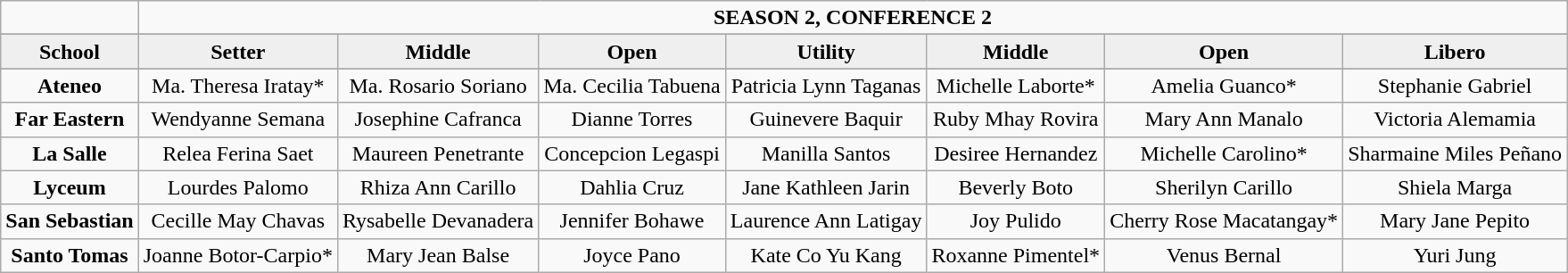<table class="wikitable"style="text-align: center">
<tr>
<td></td>
<td colspan=8><strong>SEASON 2, CONFERENCE 2</strong></td>
</tr>
<tr bgcolor="#efefef">
</tr>
<tr>
</tr>
<tr bgcolor="#efefef">
<td><strong>School</strong></td>
<td><strong>Setter</strong></td>
<td><strong>Middle</strong></td>
<td><strong>Open</strong></td>
<td><strong>Utility</strong></td>
<td><strong>Middle</strong></td>
<td><strong>Open</strong></td>
<td><strong>Libero</strong></td>
</tr>
<tr bgcolor="#efefef">
</tr>
<tr>
<td><strong>Ateneo</strong></td>
<td>Ma. Theresa Iratay*</td>
<td>Ma. Rosario Soriano</td>
<td>Ma. Cecilia Tabuena</td>
<td>Patricia Lynn Taganas</td>
<td>Michelle Laborte*</td>
<td>Amelia Guanco*</td>
<td>Stephanie Gabriel</td>
</tr>
<tr>
<td><strong>Far Eastern</strong></td>
<td>Wendyanne Semana</td>
<td>Josephine Cafranca</td>
<td>Dianne Torres</td>
<td>Guinevere Baquir</td>
<td>Ruby Mhay Rovira</td>
<td>Mary Ann Manalo</td>
<td>Victoria Alemamia</td>
</tr>
<tr>
<td><strong>La Salle</strong></td>
<td>Relea Ferina Saet</td>
<td>Maureen Penetrante</td>
<td>Concepcion Legaspi</td>
<td>Manilla Santos</td>
<td>Desiree Hernandez</td>
<td>Michelle Carolino*</td>
<td>Sharmaine Miles Peñano</td>
</tr>
<tr>
<td><strong>Lyceum</strong></td>
<td>Lourdes Palomo</td>
<td>Rhiza Ann Carillo</td>
<td>Dahlia Cruz</td>
<td>Jane Kathleen Jarin</td>
<td>Beverly Boto</td>
<td>Sherilyn Carillo</td>
<td>Shiela Marga</td>
</tr>
<tr>
<td><strong>San Sebastian</strong></td>
<td>Cecille May Chavas</td>
<td>Rysabelle Devanadera</td>
<td>Jennifer Bohawe</td>
<td>Laurence Ann Latigay</td>
<td>Joy Pulido</td>
<td>Cherry Rose Macatangay*</td>
<td>Mary Jane Pepito</td>
</tr>
<tr>
<td><strong>Santo Tomas</strong></td>
<td>Joanne Botor-Carpio*</td>
<td>Mary Jean Balse</td>
<td>Joyce Pano</td>
<td>Kate Co Yu Kang</td>
<td>Roxanne Pimentel*</td>
<td>Venus Bernal</td>
<td>Yuri Jung</td>
</tr>
</table>
